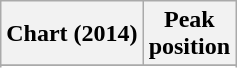<table class="wikitable sortable">
<tr>
<th>Chart (2014)</th>
<th>Peak<br>position</th>
</tr>
<tr>
</tr>
<tr>
</tr>
<tr>
</tr>
<tr>
</tr>
<tr>
</tr>
</table>
